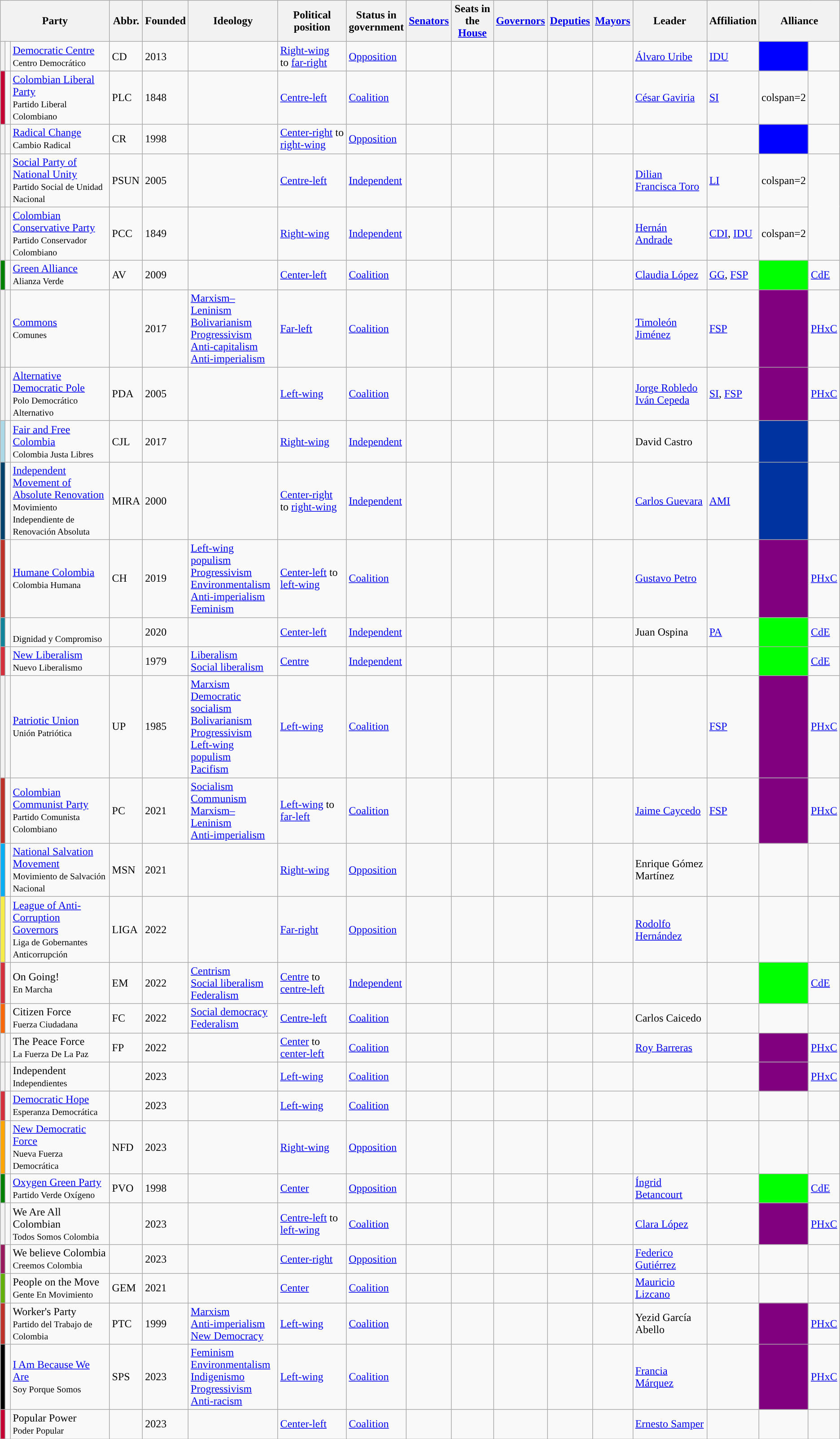<table class="wikitable sortable">
<tr>
<th colspan=3>Party</th>
<th class=unsortable>Abbr.</th>
<th>Founded</th>
<th class=unsortable>Ideology</th>
<th class=unsortable>Political<br>position</th>
<th>Status in<br>government</th>
<th><a href='#'>Senators</a></th>
<th>Seats in the<br><a href='#'>House</a></th>
<th><a href='#'>Governors</a></th>
<th><a href='#'>Deputies</a></th>
<th><a href='#'>Mayors</a></th>
<th class=unsortable>Leader</th>
<th class=unsortable>Affiliation</th>
<th colspan=2>Alliance</th>
</tr>
<tr>
<th style="background-color: "></th>
<td></td>
<td><a href='#'>Democratic Centre</a><br><small>Centro Democrático</small></td>
<td>CD</td>
<td>2013</td>
<td></td>
<td><a href='#'>Right-wing</a><br>to <a href='#'>far-right</a></td>
<td><a href='#'>Opposition</a></td>
<td></td>
<td></td>
<td></td>
<td></td>
<td></td>
<td><a href='#'>Álvaro Uribe</a></td>
<td><a href='#'>IDU</a></td>
<td bgcolor=blue></td>
<td></td>
</tr>
<tr>
<th style="background-color: #C40234" ></th>
<td></td>
<td><a href='#'>Colombian Liberal Party</a><br><small>Partido Liberal Colombiano</small></td>
<td>PLC</td>
<td>1848</td>
<td></td>
<td><a href='#'>Centre-left</a></td>
<td><a href='#'>Coalition</a></td>
<td></td>
<td></td>
<td></td>
<td></td>
<td></td>
<td><a href='#'>César Gaviria</a></td>
<td><a href='#'>SI</a></td>
<td>colspan=2 </td>
</tr>
<tr>
<th style="background-color: "></th>
<td></td>
<td><a href='#'>Radical Change</a><br><small>Cambio Radical</small></td>
<td>CR</td>
<td>1998</td>
<td></td>
<td><a href='#'>Center-right</a> to <a href='#'>right-wing</a></td>
<td><a href='#'>Opposition</a></td>
<td></td>
<td></td>
<td></td>
<td></td>
<td></td>
<td></td>
<td></td>
<td bgcolor=blue></td>
<td></td>
</tr>
<tr>
<th style="background-color: "></th>
<td></td>
<td><a href='#'>Social Party of National Unity</a><br><small>Partido Social de Unidad Nacional</small></td>
<td>PSUN</td>
<td>2005</td>
<td></td>
<td><a href='#'>Centre-left</a></td>
<td><a href='#'>Independent</a></td>
<td></td>
<td></td>
<td></td>
<td></td>
<td></td>
<td><a href='#'>Dilian Francisca Toro</a></td>
<td><a href='#'>LI</a></td>
<td>colspan=2 </td>
</tr>
<tr>
<th style="background-color: "></th>
<td></td>
<td><a href='#'>Colombian Conservative Party</a><br><small>Partido Conservador Colombiano</small></td>
<td>PCC</td>
<td>1849</td>
<td></td>
<td><a href='#'>Right-wing</a></td>
<td><a href='#'>Independent</a></td>
<td></td>
<td></td>
<td></td>
<td></td>
<td></td>
<td><a href='#'>Hernán Andrade</a></td>
<td><a href='#'>CDI</a>, <a href='#'>IDU</a></td>
<td>colspan=2 </td>
</tr>
<tr>
<th style="background-color: #008000"></th>
<td></td>
<td><a href='#'>Green Alliance</a><br><small>Alianza Verde</small></td>
<td>AV</td>
<td>2009</td>
<td></td>
<td><a href='#'>Center-left</a></td>
<td><a href='#'>Coalition</a></td>
<td></td>
<td></td>
<td></td>
<td></td>
<td></td>
<td><a href='#'>Claudia López</a></td>
<td><a href='#'>GG</a>, <a href='#'>FSP</a></td>
<td bgcolor=lime></td>
<td><a href='#'>CdE</a></td>
</tr>
<tr>
<th style="background-color: "></th>
<td></td>
<td><a href='#'>Commons</a><br><small>Comunes</small></td>
<td></td>
<td>2017</td>
<td><a href='#'>Marxism–Leninism</a><br> <a href='#'>Bolivarianism</a><br> <a href='#'>Progressivism</a> <br> <a href='#'>Anti-capitalism</a> <br> <a href='#'>Anti-imperialism</a></td>
<td><a href='#'>Far-left</a></td>
<td><a href='#'>Coalition</a></td>
<td></td>
<td></td>
<td></td>
<td></td>
<td></td>
<td><a href='#'>Timoleón Jiménez</a></td>
<td><a href='#'>FSP</a></td>
<td bgcolor=purple></td>
<td><a href='#'>PHxC</a></td>
</tr>
<tr>
<th style="background-color: "></th>
<td></td>
<td><a href='#'>Alternative Democratic Pole</a><br><small>Polo Democrático Alternativo</small></td>
<td>PDA</td>
<td>2005</td>
<td></td>
<td><a href='#'>Left-wing</a></td>
<td><a href='#'>Coalition</a></td>
<td></td>
<td></td>
<td></td>
<td></td>
<td></td>
<td><a href='#'>Jorge Robledo</a><br><a href='#'>Iván Cepeda</a></td>
<td><a href='#'>SI</a>, <a href='#'>FSP</a></td>
<td bgcolor=purple></td>
<td><a href='#'>PHxC</a></td>
</tr>
<tr>
<th style="background-color: #ADD8E6"></th>
<td></td>
<td><a href='#'>Fair and Free Colombia</a><br><small>Colombia Justa Libres</small></td>
<td>CJL</td>
<td>2017</td>
<td></td>
<td><a href='#'>Right-wing</a></td>
<td><a href='#'>Independent</a></td>
<td></td>
<td></td>
<td></td>
<td></td>
<td></td>
<td>David Castro</td>
<td></td>
<td bgcolor="#0033a0"></td>
<td></td>
</tr>
<tr>
<th style="background-color: #00416A"></th>
<td></td>
<td><a href='#'>Independent Movement of<br>Absolute Renovation</a><br><small>Movimiento Independiente de<br>Renovación Absoluta</small></td>
<td>MIRA</td>
<td>2000</td>
<td></td>
<td><a href='#'>Center-right</a><br>to <a href='#'>right-wing</a></td>
<td><a href='#'>Independent</a></td>
<td></td>
<td></td>
<td></td>
<td></td>
<td></td>
<td><a href='#'>Carlos Guevara</a></td>
<td><a href='#'>AMI</a></td>
<td bgcolor="#0033a0"></td>
<td></td>
</tr>
<tr>
<th style="background-color:#be3128"></th>
<td></td>
<td><a href='#'>Humane Colombia</a><br><small>Colombia Humana</small></td>
<td>CH</td>
<td>2019</td>
<td><a href='#'>Left-wing populism</a><br><a href='#'>Progressivism</a><br><a href='#'>Environmentalism</a><br><a href='#'>Anti-imperialism</a><br><a href='#'>Feminism</a></td>
<td><a href='#'>Center-left</a> to <a href='#'>left-wing</a></td>
<td><a href='#'>Coalition</a></td>
<td></td>
<td></td>
<td></td>
<td></td>
<td></td>
<td><a href='#'>Gustavo Petro</a></td>
<td></td>
<td bgcolor=purple></td>
<td><a href='#'>PHxC</a></td>
</tr>
<tr>
<th style="background-color: #11849A"></th>
<td></td>
<td><br><small>Dignidad y Compromiso</small></td>
<td></td>
<td>2020</td>
<td></td>
<td><a href='#'>Center-left</a></td>
<td><a href='#'>Independent</a></td>
<td></td>
<td></td>
<td></td>
<td></td>
<td></td>
<td>Juan Ospina</td>
<td><a href='#'>PA</a></td>
<td bgcolor=lime></td>
<td><a href='#'>CdE</a></td>
</tr>
<tr>
<th style="background-color: #D5303E"></th>
<td></td>
<td><a href='#'>New Liberalism</a><br><small>Nuevo Liberalismo</small></td>
<td></td>
<td>1979</td>
<td><a href='#'>Liberalism</a><br> <a href='#'>Social liberalism</a></td>
<td><a href='#'>Centre</a></td>
<td><a href='#'>Independent</a></td>
<td></td>
<td></td>
<td></td>
<td></td>
<td></td>
<td></td>
<td></td>
<td bgcolor=lime></td>
<td><a href='#'>CdE</a></td>
</tr>
<tr>
<th style="background-color: "></th>
<td></td>
<td><a href='#'>Patriotic Union</a><br><small>Unión Patriótica</small></td>
<td>UP</td>
<td>1985</td>
<td><a href='#'>Marxism</a><br><a href='#'>Democratic socialism</a><br><a href='#'>Bolivarianism</a><br><a href='#'>Progressivism</a><br><a href='#'>Left-wing populism</a><br><a href='#'>Pacifism</a></td>
<td><a href='#'>Left-wing</a></td>
<td><a href='#'>Coalition</a></td>
<td></td>
<td></td>
<td></td>
<td></td>
<td></td>
<td></td>
<td><a href='#'>FSP</a></td>
<td bgcolor=purple></td>
<td><a href='#'>PHxC</a></td>
</tr>
<tr>
<th style="background-color:#be3128"></th>
<td></td>
<td><a href='#'>Colombian Communist Party</a><br><small>Partido Comunista Colombiano</small></td>
<td>PC</td>
<td>2021</td>
<td><a href='#'>Socialism</a><br><a href='#'>Communism</a><br><a href='#'>Marxism–Leninism</a><br><a href='#'>Anti-imperialism</a></td>
<td><a href='#'>Left-wing</a> to <a href='#'>far-left</a></td>
<td><a href='#'>Coalition</a></td>
<td></td>
<td></td>
<td></td>
<td></td>
<td></td>
<td><a href='#'>Jaime Caycedo</a></td>
<td><a href='#'>FSP</a></td>
<td bgcolor=purple></td>
<td><a href='#'>PHxC</a></td>
</tr>
<tr>
<th style="background-color: #05AEF2"></th>
<td></td>
<td><a href='#'>National Salvation Movement</a><br><small>Movimiento de Salvación Nacional</small></td>
<td>MSN</td>
<td>2021</td>
<td></td>
<td><a href='#'>Right-wing</a></td>
<td><a href='#'>Opposition</a></td>
<td></td>
<td></td>
<td></td>
<td></td>
<td></td>
<td>Enrique Gómez Martínez</td>
<td></td>
<td></td>
<td></td>
</tr>
<tr>
<th style="background-color: #F5EC49"></th>
<td></td>
<td><a href='#'>League of Anti-Corruption Governors</a><br><small>Liga de Gobernantes Anticorrupción</small></td>
<td>LIGA</td>
<td>2022</td>
<td></td>
<td><a href='#'>Far-right</a></td>
<td><a href='#'>Opposition</a></td>
<td></td>
<td></td>
<td></td>
<td></td>
<td></td>
<td><a href='#'>Rodolfo Hernández</a></td>
<td></td>
<td></td>
<td></td>
</tr>
<tr>
<th style="background-color: #D5303E"></th>
<td></td>
<td>On Going!<br><small>En Marcha</small></td>
<td>EM</td>
<td>2022</td>
<td><a href='#'>Centrism</a><br> <a href='#'>Social liberalism</a><br><a href='#'>Federalism</a></td>
<td><a href='#'>Centre</a> to <a href='#'>centre-left</a></td>
<td><a href='#'>Independent</a></td>
<td></td>
<td></td>
<td></td>
<td></td>
<td></td>
<td></td>
<td></td>
<td bgcolor=lime></td>
<td><a href='#'>CdE</a></td>
</tr>
<tr>
<th style="background-color:#FA6709"></th>
<td></td>
<td>Citizen Force<br><small>Fuerza Ciudadana</small></td>
<td>FC</td>
<td>2022</td>
<td><a href='#'>Social democracy</a><br><a href='#'>Federalism</a></td>
<td><a href='#'>Centre-left</a></td>
<td><a href='#'>Coalition</a></td>
<td></td>
<td></td>
<td></td>
<td></td>
<td></td>
<td>Carlos Caicedo</td>
<td></td>
<td></td>
<td></td>
</tr>
<tr>
<th style="background-color: "></th>
<td></td>
<td>The Peace Force<br><small>La Fuerza De La Paz</small></td>
<td>FP</td>
<td>2022</td>
<td></td>
<td><a href='#'>Center</a> to <a href='#'>center-left</a></td>
<td><a href='#'>Coalition</a></td>
<td></td>
<td></td>
<td></td>
<td></td>
<td></td>
<td><a href='#'>Roy Barreras</a></td>
<td></td>
<td bgcolor=purple></td>
<td><a href='#'>PHxC</a></td>
</tr>
<tr>
<th style="background-color: "></th>
<td></td>
<td>Independent<br><small>Independientes</small></td>
<td></td>
<td>2023</td>
<td></td>
<td><a href='#'>Left-wing</a></td>
<td><a href='#'>Coalition</a></td>
<td></td>
<td></td>
<td></td>
<td></td>
<td></td>
<td></td>
<td></td>
<td bgcolor=purple></td>
<td><a href='#'>PHxC</a></td>
</tr>
<tr>
<th style="background-color: #D5303E"></th>
<td></td>
<td><a href='#'> Democratic Hope</a><br><small>Esperanza Democrática</small></td>
<td></td>
<td>2023</td>
<td></td>
<td><a href='#'>Left-wing</a></td>
<td><a href='#'>Coalition</a></td>
<td></td>
<td></td>
<td></td>
<td></td>
<td></td>
<td></td>
<td></td>
<td></td>
<td></td>
</tr>
<tr>
<th style="background-color: Orange"></th>
<td></td>
<td><a href='#'>New Democratic Force</a><br><small>Nueva Fuerza Democrática</small></td>
<td>NFD</td>
<td>2023</td>
<td></td>
<td><a href='#'>Right-wing</a></td>
<td><a href='#'>Opposition</a></td>
<td></td>
<td></td>
<td></td>
<td></td>
<td></td>
<td></td>
<td></td>
<td></td>
<td></td>
</tr>
<tr>
<th style="background-color: #008000"></th>
<td></td>
<td><a href='#'>Oxygen Green Party</a><br><small>Partido Verde Oxígeno</small></td>
<td>PVO</td>
<td>1998</td>
<td></td>
<td><a href='#'>Center</a></td>
<td><a href='#'>Opposition</a></td>
<td></td>
<td></td>
<td></td>
<td></td>
<td></td>
<td><a href='#'>Íngrid Betancourt</a></td>
<td></td>
<td bgcolor=lime></td>
<td><a href='#'>CdE</a></td>
</tr>
<tr>
<th style="background-color: "></th>
<td></td>
<td>We Are All Colombian<br><small>Todos Somos Colombia</small></td>
<td></td>
<td>2023</td>
<td></td>
<td><a href='#'>Centre-left</a> to <a href='#'>left-wing</a></td>
<td><a href='#'>Coalition</a></td>
<td></td>
<td></td>
<td></td>
<td></td>
<td></td>
<td><a href='#'>Clara López</a></td>
<td></td>
<td bgcolor=purple></td>
<td><a href='#'>PHxC</a></td>
</tr>
<tr>
<th style="background-color: #961A5D"></th>
<td></td>
<td>We believe Colombia<br><small>Creemos Colombia</small></td>
<td></td>
<td>2023</td>
<td></td>
<td><a href='#'>Center-right</a></td>
<td><a href='#'>Opposition</a></td>
<td></td>
<td></td>
<td></td>
<td></td>
<td></td>
<td><a href='#'>Federico Gutiérrez</a></td>
<td></td>
<td></td>
<td></td>
</tr>
<tr>
<th style="background-color: #61AF07"></th>
<td></td>
<td>People on the Move<br><small>Gente En Movimiento</small></td>
<td>GEM</td>
<td>2021</td>
<td></td>
<td><a href='#'>Center</a></td>
<td><a href='#'>Coalition</a></td>
<td></td>
<td></td>
<td></td>
<td></td>
<td></td>
<td><a href='#'>Mauricio Lizcano</a></td>
<td></td>
<td></td>
<td></td>
</tr>
<tr>
<th style="background-color:#be3128"></th>
<td></td>
<td>Worker's Party<br><small>Partido del Trabajo de Colombia</small></td>
<td>PTC</td>
<td>1999</td>
<td><a href='#'>Marxism</a><br><a href='#'>Anti-imperialism</a><br><a href='#'>New Democracy</a></td>
<td><a href='#'>Left-wing</a></td>
<td><a href='#'>Coalition</a></td>
<td></td>
<td></td>
<td></td>
<td></td>
<td></td>
<td>Yezid García Abello</td>
<td></td>
<td bgcolor=purple></td>
<td><a href='#'>PHxC</a></td>
</tr>
<tr>
<th style="background-color:#000000"></th>
<td></td>
<td><a href='#'>I Am Because We Are</a><br><small>Soy Porque Somos</small></td>
<td>SPS</td>
<td>2023</td>
<td><a href='#'>Feminism</a><br><a href='#'>Environmentalism</a><br><a href='#'>Indigenismo</a><br><a href='#'>Progressivism</a><br><a href='#'>Anti-racism</a></td>
<td><a href='#'>Left-wing</a></td>
<td><a href='#'>Coalition</a></td>
<td></td>
<td></td>
<td></td>
<td></td>
<td></td>
<td><a href='#'>Francia Márquez</a></td>
<td></td>
<td bgcolor=purple></td>
<td><a href='#'>PHxC</a></td>
</tr>
<tr>
<th style="background-color: #C40234"></th>
<td></td>
<td>Popular Power<br><small>Poder Popular</small></td>
<td></td>
<td>2023</td>
<td></td>
<td><a href='#'>Center-left</a></td>
<td><a href='#'>Coalition</a></td>
<td></td>
<td></td>
<td></td>
<td></td>
<td></td>
<td><a href='#'>Ernesto Samper</a></td>
<td></td>
<td></td>
<td></td>
</tr>
</table>
